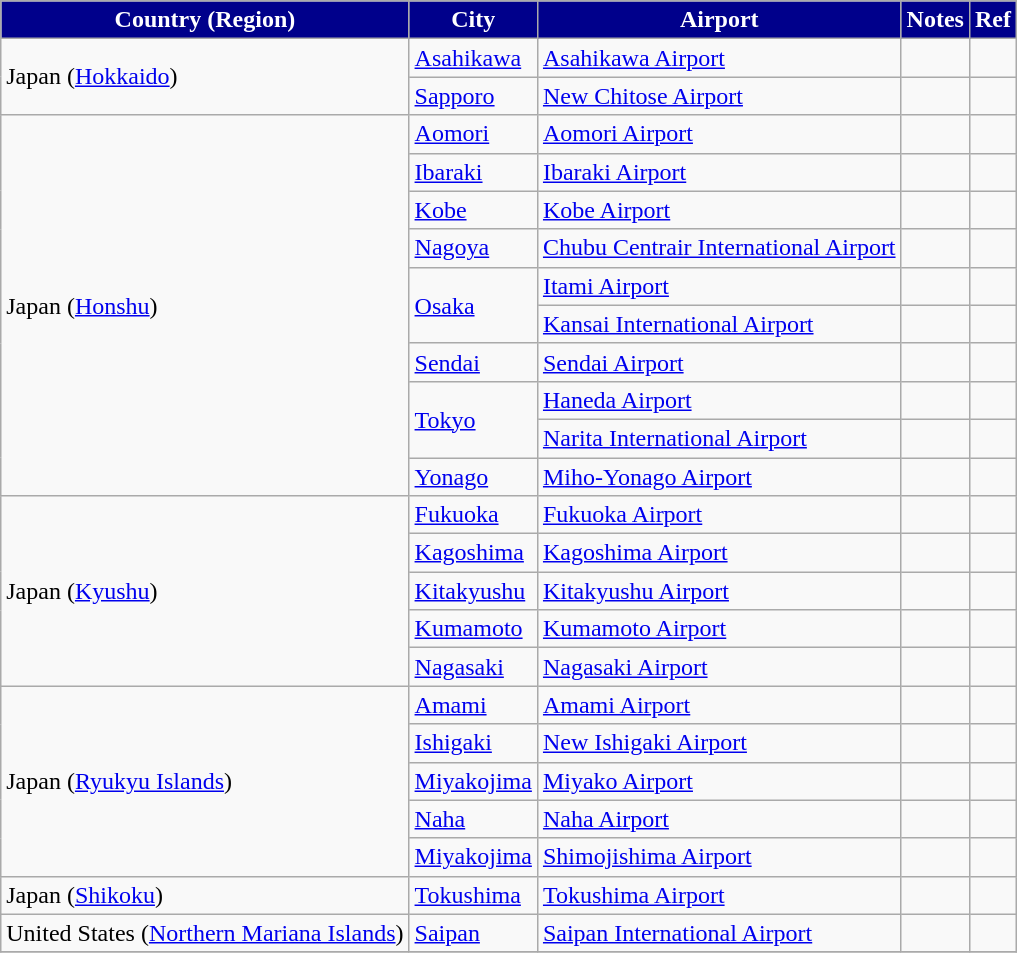<table class="wikitable sortable">
<tr>
<th style="background-color:darkblue;color: white">Country (Region)</th>
<th style="background-color:darkblue;color: white">City</th>
<th style="background-color:darkblue;color: white">Airport</th>
<th style="background-color:darkblue;color: white">Notes</th>
<th style="background-color:darkblue;color: white" class="unsortable">Ref</th>
</tr>
<tr>
<td rowspan=2>Japan (<a href='#'>Hokkaido</a>)</td>
<td><a href='#'>Asahikawa</a></td>
<td><a href='#'>Asahikawa Airport</a></td>
<td></td>
<td align=center></td>
</tr>
<tr>
<td><a href='#'>Sapporo</a></td>
<td><a href='#'>New Chitose Airport</a></td>
<td></td>
<td align=center></td>
</tr>
<tr>
<td rowspan=10>Japan (<a href='#'>Honshu</a>)</td>
<td><a href='#'>Aomori</a></td>
<td><a href='#'>Aomori Airport</a></td>
<td></td>
<td align=center></td>
</tr>
<tr>
<td><a href='#'>Ibaraki</a></td>
<td><a href='#'>Ibaraki Airport</a></td>
<td></td>
<td align=center></td>
</tr>
<tr>
<td><a href='#'>Kobe</a></td>
<td><a href='#'>Kobe Airport</a></td>
<td></td>
<td align=center></td>
</tr>
<tr>
<td><a href='#'>Nagoya</a></td>
<td><a href='#'>Chubu Centrair International Airport</a></td>
<td></td>
<td align=center></td>
</tr>
<tr>
<td rowspan=2><a href='#'>Osaka</a></td>
<td><a href='#'>Itami Airport</a></td>
<td></td>
<td align=center></td>
</tr>
<tr>
<td><a href='#'>Kansai International Airport</a></td>
<td></td>
<td align=center></td>
</tr>
<tr>
<td><a href='#'>Sendai</a></td>
<td><a href='#'>Sendai Airport</a></td>
<td></td>
<td align=center></td>
</tr>
<tr>
<td rowspan=2><a href='#'>Tokyo</a></td>
<td><a href='#'>Haneda Airport</a></td>
<td></td>
<td align=center></td>
</tr>
<tr>
<td><a href='#'>Narita International Airport</a></td>
<td></td>
<td align=center></td>
</tr>
<tr>
<td><a href='#'>Yonago</a></td>
<td><a href='#'>Miho-Yonago Airport</a></td>
<td></td>
<td align=center></td>
</tr>
<tr>
<td rowspan=5>Japan (<a href='#'>Kyushu</a>)</td>
<td><a href='#'>Fukuoka</a></td>
<td><a href='#'>Fukuoka Airport</a></td>
<td></td>
<td align=center></td>
</tr>
<tr>
<td><a href='#'>Kagoshima</a></td>
<td><a href='#'>Kagoshima Airport</a></td>
<td></td>
<td align=center></td>
</tr>
<tr>
<td><a href='#'>Kitakyushu</a></td>
<td><a href='#'>Kitakyushu Airport</a></td>
<td></td>
<td align=center></td>
</tr>
<tr>
<td><a href='#'>Kumamoto</a></td>
<td><a href='#'>Kumamoto Airport</a></td>
<td></td>
<td align=center></td>
</tr>
<tr>
<td><a href='#'>Nagasaki</a></td>
<td><a href='#'>Nagasaki Airport</a></td>
<td></td>
<td align=center></td>
</tr>
<tr>
<td rowspan=5>Japan (<a href='#'>Ryukyu Islands</a>)</td>
<td><a href='#'>Amami</a></td>
<td><a href='#'>Amami Airport</a></td>
<td></td>
<td align=center></td>
</tr>
<tr>
<td><a href='#'>Ishigaki</a></td>
<td><a href='#'>New Ishigaki Airport</a></td>
<td></td>
<td align=center></td>
</tr>
<tr>
<td><a href='#'>Miyakojima</a></td>
<td><a href='#'>Miyako Airport</a></td>
<td></td>
<td align=center></td>
</tr>
<tr>
<td><a href='#'>Naha</a></td>
<td><a href='#'>Naha Airport</a></td>
<td></td>
<td align=center></td>
</tr>
<tr>
<td><a href='#'>Miyakojima</a></td>
<td><a href='#'>Shimojishima Airport</a></td>
<td></td>
<td align=center></td>
</tr>
<tr>
<td>Japan (<a href='#'>Shikoku</a>)</td>
<td><a href='#'>Tokushima</a></td>
<td><a href='#'>Tokushima Airport</a></td>
<td></td>
<td align=center></td>
</tr>
<tr>
<td>United States (<a href='#'>Northern Mariana Islands</a>)</td>
<td><a href='#'>Saipan</a></td>
<td><a href='#'>Saipan International Airport</a></td>
<td></td>
<td align=center></td>
</tr>
<tr>
</tr>
</table>
